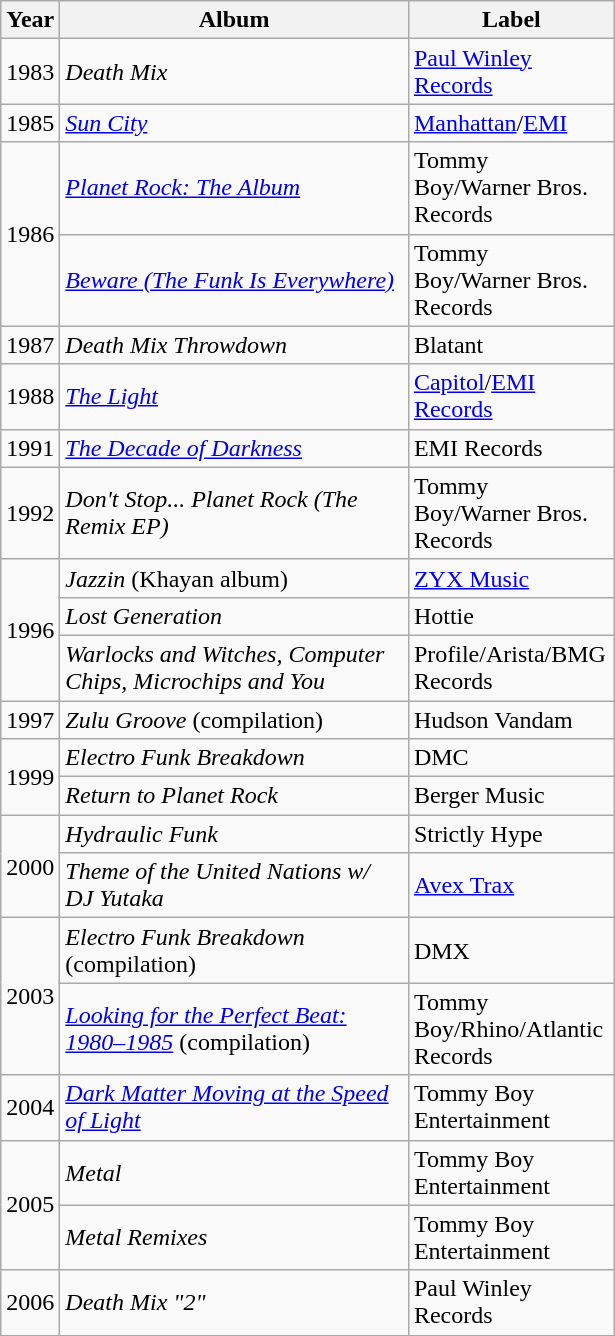<table class="wikitable">
<tr>
<th style="text-align:center; width:30px;">Year</th>
<th style="text-align:center; width:225px;">Album</th>
<th style="text-align:center; width:130px;">Label</th>
</tr>
<tr>
<td>1983</td>
<td><em>Death Mix</em></td>
<td><a href='#'>Paul Winley Records</a></td>
</tr>
<tr>
<td>1985</td>
<td><em><a href='#'>Sun City</a></em></td>
<td><a href='#'>Manhattan</a>/<a href='#'>EMI</a></td>
</tr>
<tr>
<td rowspan="2">1986</td>
<td><em><a href='#'>Planet Rock: The Album</a></em></td>
<td>Tommy Boy/Warner Bros. Records</td>
</tr>
<tr>
<td><em><a href='#'>Beware (The Funk Is Everywhere)</a></em></td>
<td>Tommy Boy/Warner Bros. Records</td>
</tr>
<tr>
<td>1987</td>
<td><em>Death Mix Throwdown</em></td>
<td>Blatant</td>
</tr>
<tr>
<td>1988</td>
<td><em><a href='#'>The Light</a></em></td>
<td><a href='#'>Capitol</a>/<a href='#'>EMI Records</a></td>
</tr>
<tr>
<td>1991</td>
<td><em><a href='#'>The Decade of Darkness</a></em></td>
<td>EMI Records</td>
</tr>
<tr>
<td>1992</td>
<td><em>Don't Stop... Planet Rock (The Remix EP)</em></td>
<td>Tommy Boy/Warner Bros. Records</td>
</tr>
<tr>
<td rowspan="3">1996</td>
<td><em>Jazzin</em> (Khayan album)</td>
<td><a href='#'>ZYX Music</a></td>
</tr>
<tr>
<td><em>Lost Generation</em></td>
<td>Hottie</td>
</tr>
<tr>
<td><em>Warlocks and Witches, Computer Chips, Microchips and You</em></td>
<td>Profile/Arista/BMG Records</td>
</tr>
<tr>
<td>1997</td>
<td><em>Zulu Groove</em> (compilation)</td>
<td>Hudson Vandam</td>
</tr>
<tr>
<td rowspan="2">1999</td>
<td><em>Electro Funk Breakdown</em></td>
<td>DMC</td>
</tr>
<tr>
<td><em>Return to Planet Rock</em></td>
<td>Berger Music</td>
</tr>
<tr>
<td rowspan="2">2000</td>
<td><em>Hydraulic Funk</em></td>
<td>Strictly Hype</td>
</tr>
<tr>
<td><em>Theme of the United Nations w/ DJ Yutaka</em></td>
<td><a href='#'>Avex Trax</a></td>
</tr>
<tr>
<td rowspan="2">2003</td>
<td><em>Electro Funk Breakdown</em> (compilation)</td>
<td>DMX</td>
</tr>
<tr>
<td><em><a href='#'>Looking for the Perfect Beat: 1980–1985</a></em> (compilation)</td>
<td>Tommy Boy/Rhino/Atlantic Records</td>
</tr>
<tr>
<td>2004</td>
<td><em><a href='#'>Dark Matter Moving at the Speed of Light</a></em></td>
<td>Tommy Boy Entertainment</td>
</tr>
<tr>
<td rowspan="2">2005</td>
<td><em>Metal</em></td>
<td>Tommy Boy Entertainment</td>
</tr>
<tr>
<td><em>Metal Remixes</em></td>
<td>Tommy Boy Entertainment</td>
</tr>
<tr>
<td>2006</td>
<td><em>Death Mix "2"</em></td>
<td>Paul Winley Records</td>
</tr>
</table>
